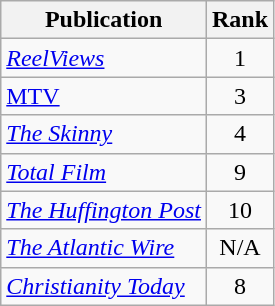<table class="wikitable sortable">
<tr>
<th>Publication</th>
<th>Rank</th>
</tr>
<tr>
<td><em><a href='#'>ReelViews</a></em></td>
<td style="text-align:center;">1</td>
</tr>
<tr>
<td><a href='#'>MTV</a></td>
<td style="text-align:center;">3</td>
</tr>
<tr>
<td><em><a href='#'>The Skinny</a></em></td>
<td style="text-align:center;">4</td>
</tr>
<tr>
<td><em><a href='#'>Total Film</a></em></td>
<td style="text-align:center;">9</td>
</tr>
<tr>
<td><em><a href='#'>The Huffington Post</a></em></td>
<td style="text-align:center;">10</td>
</tr>
<tr>
<td><em><a href='#'>The Atlantic Wire</a></em></td>
<td style="text-align:center;">N/A</td>
</tr>
<tr>
<td><em><a href='#'>Christianity Today</a></em></td>
<td style="text-align:center;">8</td>
</tr>
</table>
